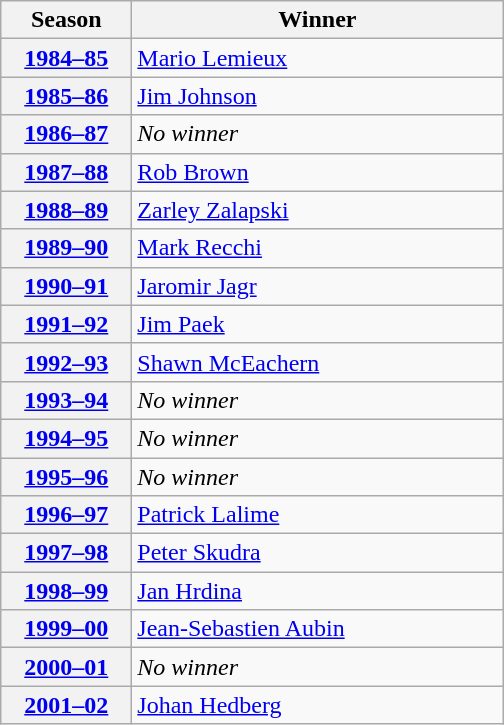<table class="wikitable">
<tr>
<th scope="col" style="width:5em">Season</th>
<th scope="col" style="width:15em">Winner</th>
</tr>
<tr>
<th scope="row"><a href='#'>1984–85</a></th>
<td><a href='#'>Mario Lemieux</a></td>
</tr>
<tr>
<th scope="row"><a href='#'>1985–86</a></th>
<td><a href='#'>Jim Johnson</a></td>
</tr>
<tr>
<th scope="row"><a href='#'>1986–87</a></th>
<td><em>No winner</em></td>
</tr>
<tr>
<th scope="row"><a href='#'>1987–88</a></th>
<td><a href='#'>Rob Brown</a></td>
</tr>
<tr>
<th scope="row"><a href='#'>1988–89</a></th>
<td><a href='#'>Zarley Zalapski</a></td>
</tr>
<tr>
<th scope="row"><a href='#'>1989–90</a></th>
<td><a href='#'>Mark Recchi</a></td>
</tr>
<tr>
<th scope="row"><a href='#'>1990–91</a></th>
<td><a href='#'>Jaromir Jagr</a></td>
</tr>
<tr>
<th scope="row"><a href='#'>1991–92</a></th>
<td><a href='#'>Jim Paek</a></td>
</tr>
<tr>
<th scope="row"><a href='#'>1992–93</a></th>
<td><a href='#'>Shawn McEachern</a></td>
</tr>
<tr>
<th scope="row"><a href='#'>1993–94</a></th>
<td><em>No winner</em></td>
</tr>
<tr>
<th scope="row"><a href='#'>1994–95</a></th>
<td><em>No winner</em></td>
</tr>
<tr>
<th scope="row"><a href='#'>1995–96</a></th>
<td><em>No winner</em></td>
</tr>
<tr>
<th scope="row"><a href='#'>1996–97</a></th>
<td><a href='#'>Patrick Lalime</a></td>
</tr>
<tr>
<th scope="row"><a href='#'>1997–98</a></th>
<td><a href='#'>Peter Skudra</a></td>
</tr>
<tr>
<th scope="row"><a href='#'>1998–99</a></th>
<td><a href='#'>Jan Hrdina</a></td>
</tr>
<tr>
<th scope="row"><a href='#'>1999–00</a></th>
<td><a href='#'>Jean-Sebastien Aubin</a></td>
</tr>
<tr>
<th scope="row"><a href='#'>2000–01</a></th>
<td><em>No winner</em></td>
</tr>
<tr>
<th scope="row"><a href='#'>2001–02</a></th>
<td><a href='#'>Johan Hedberg</a></td>
</tr>
</table>
